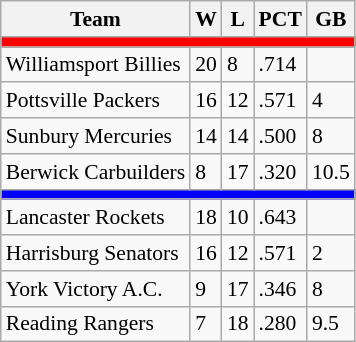<table class="wikitable" style="font-size:90%">
<tr>
<th>Team</th>
<th>W</th>
<th>L</th>
<th>PCT</th>
<th>GB</th>
</tr>
<tr>
<th style="background:red" colspan="5"></th>
</tr>
<tr>
<td>Williamsport Billies</td>
<td>20</td>
<td>8</td>
<td>.714</td>
<td></td>
</tr>
<tr>
<td>Pottsville Packers</td>
<td>16</td>
<td>12</td>
<td>.571</td>
<td>4</td>
</tr>
<tr>
<td>Sunbury Mercuries</td>
<td>14</td>
<td>14</td>
<td>.500</td>
<td>8</td>
</tr>
<tr>
<td>Berwick Carbuilders</td>
<td>8</td>
<td>17</td>
<td>.320</td>
<td>10.5</td>
</tr>
<tr>
<th style="background:blue" colspan="5"></th>
</tr>
<tr>
<td>Lancaster Rockets</td>
<td>18</td>
<td>10</td>
<td>.643</td>
<td></td>
</tr>
<tr>
<td>Harrisburg Senators</td>
<td>16</td>
<td>12</td>
<td>.571</td>
<td>2</td>
</tr>
<tr>
<td>York Victory A.C.</td>
<td>9</td>
<td>17</td>
<td>.346</td>
<td>8</td>
</tr>
<tr>
<td>Reading Rangers</td>
<td>7</td>
<td>18</td>
<td>.280</td>
<td>9.5</td>
</tr>
</table>
